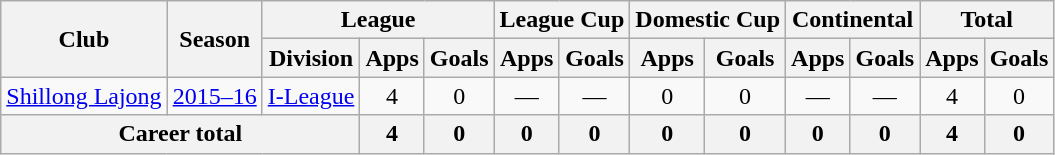<table class="wikitable" style="text-align: center;">
<tr>
<th rowspan="2">Club</th>
<th rowspan="2">Season</th>
<th colspan="3">League</th>
<th colspan="2">League Cup</th>
<th colspan="2">Domestic Cup</th>
<th colspan="2">Continental</th>
<th colspan="2">Total</th>
</tr>
<tr>
<th>Division</th>
<th>Apps</th>
<th>Goals</th>
<th>Apps</th>
<th>Goals</th>
<th>Apps</th>
<th>Goals</th>
<th>Apps</th>
<th>Goals</th>
<th>Apps</th>
<th>Goals</th>
</tr>
<tr>
<td rowspan="1"><a href='#'>Shillong Lajong</a></td>
<td><a href='#'>2015–16</a></td>
<td><a href='#'>I-League</a></td>
<td>4</td>
<td>0</td>
<td>—</td>
<td>—</td>
<td>0</td>
<td>0</td>
<td>—</td>
<td>—</td>
<td>4</td>
<td>0</td>
</tr>
<tr>
<th colspan="3">Career total</th>
<th>4</th>
<th>0</th>
<th>0</th>
<th>0</th>
<th>0</th>
<th>0</th>
<th>0</th>
<th>0</th>
<th>4</th>
<th>0</th>
</tr>
</table>
